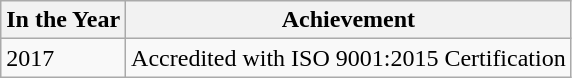<table class="wikitable">
<tr>
<th>In the Year</th>
<th>Achievement</th>
</tr>
<tr>
<td>2017</td>
<td>Accredited with ISO 9001:2015 Certification</td>
</tr>
</table>
